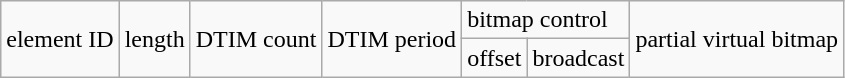<table class="wikitable">
<tr>
<td rowspan=2>element ID</td>
<td rowspan=2>length</td>
<td rowspan=2>DTIM count</td>
<td rowspan=2>DTIM period</td>
<td colspan=2>bitmap control</td>
<td rowspan=2>partial virtual bitmap</td>
</tr>
<tr>
<td>offset</td>
<td>broadcast</td>
</tr>
</table>
